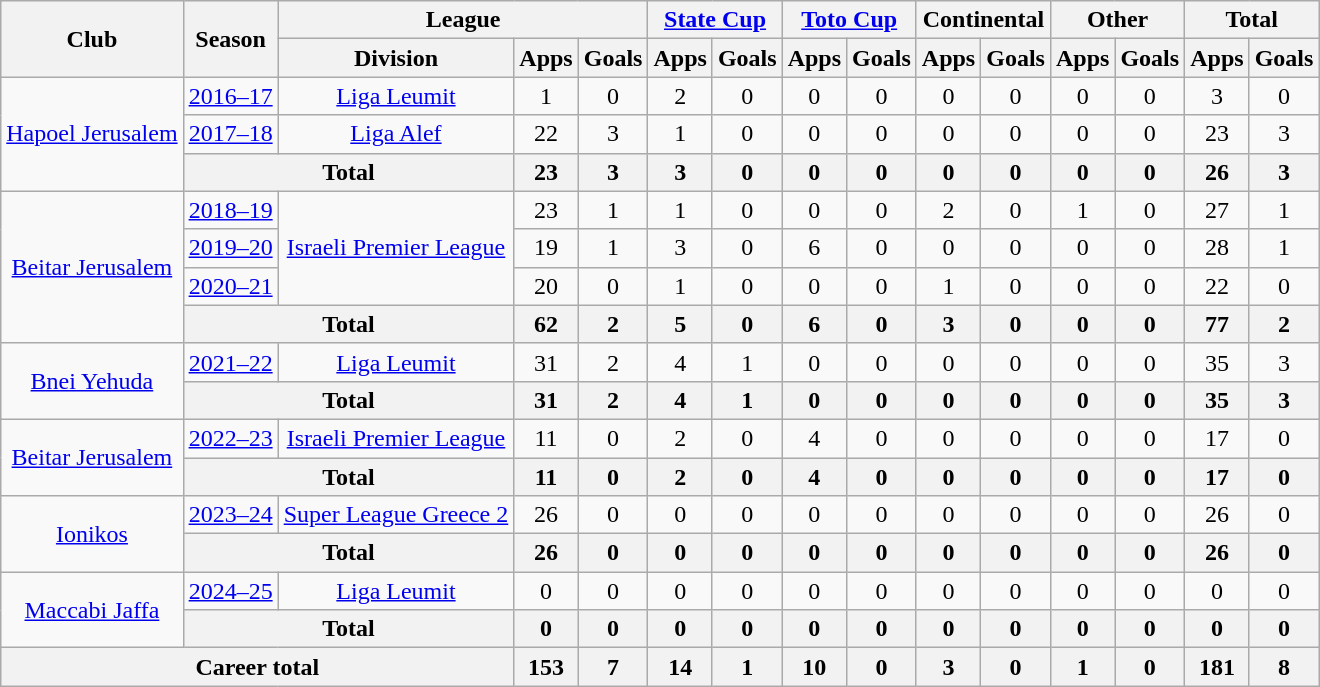<table class="wikitable" style="text-align: center">
<tr>
<th rowspan="2">Club</th>
<th rowspan="2">Season</th>
<th colspan="3">League</th>
<th colspan="2"><a href='#'>State Cup</a></th>
<th colspan="2"><a href='#'>Toto Cup</a></th>
<th colspan="2">Continental</th>
<th colspan="2">Other</th>
<th colspan="2">Total</th>
</tr>
<tr>
<th>Division</th>
<th>Apps</th>
<th>Goals</th>
<th>Apps</th>
<th>Goals</th>
<th>Apps</th>
<th>Goals</th>
<th>Apps</th>
<th>Goals</th>
<th>Apps</th>
<th>Goals</th>
<th>Apps</th>
<th>Goals</th>
</tr>
<tr>
<td rowspan="3"><a href='#'>Hapoel Jerusalem</a></td>
<td><a href='#'>2016–17</a></td>
<td rowspan="1"><a href='#'>Liga Leumit</a></td>
<td>1</td>
<td>0</td>
<td>2</td>
<td>0</td>
<td>0</td>
<td>0</td>
<td>0</td>
<td>0</td>
<td>0</td>
<td>0</td>
<td>3</td>
<td>0</td>
</tr>
<tr>
<td><a href='#'>2017–18</a></td>
<td rowspan="1"><a href='#'>Liga Alef</a></td>
<td>22</td>
<td>3</td>
<td>1</td>
<td>0</td>
<td>0</td>
<td>0</td>
<td>0</td>
<td>0</td>
<td>0</td>
<td>0</td>
<td>23</td>
<td>3</td>
</tr>
<tr>
<th colspan="2"><strong>Total</strong></th>
<th>23</th>
<th>3</th>
<th>3</th>
<th>0</th>
<th>0</th>
<th>0</th>
<th>0</th>
<th>0</th>
<th>0</th>
<th>0</th>
<th>26</th>
<th>3</th>
</tr>
<tr>
<td rowspan="4"><a href='#'>Beitar Jerusalem</a></td>
<td><a href='#'>2018–19</a></td>
<td rowspan="3"><a href='#'>Israeli Premier League</a></td>
<td>23</td>
<td>1</td>
<td>1</td>
<td>0</td>
<td>0</td>
<td>0</td>
<td>2</td>
<td>0</td>
<td>1</td>
<td>0</td>
<td>27</td>
<td>1</td>
</tr>
<tr>
<td><a href='#'>2019–20</a></td>
<td>19</td>
<td>1</td>
<td>3</td>
<td>0</td>
<td>6</td>
<td>0</td>
<td>0</td>
<td>0</td>
<td>0</td>
<td>0</td>
<td>28</td>
<td>1</td>
</tr>
<tr>
<td><a href='#'>2020–21</a></td>
<td>20</td>
<td>0</td>
<td>1</td>
<td>0</td>
<td>0</td>
<td>0</td>
<td>1</td>
<td>0</td>
<td>0</td>
<td>0</td>
<td>22</td>
<td>0</td>
</tr>
<tr>
<th colspan="2"><strong>Total</strong></th>
<th>62</th>
<th>2</th>
<th>5</th>
<th>0</th>
<th>6</th>
<th>0</th>
<th>3</th>
<th>0</th>
<th>0</th>
<th>0</th>
<th>77</th>
<th>2</th>
</tr>
<tr>
<td rowspan="2"><a href='#'>Bnei Yehuda</a></td>
<td><a href='#'>2021–22</a></td>
<td rowspan="1"><a href='#'>Liga Leumit</a></td>
<td>31</td>
<td>2</td>
<td>4</td>
<td>1</td>
<td>0</td>
<td>0</td>
<td>0</td>
<td>0</td>
<td>0</td>
<td>0</td>
<td>35</td>
<td>3</td>
</tr>
<tr>
<th colspan="2"><strong>Total</strong></th>
<th>31</th>
<th>2</th>
<th>4</th>
<th>1</th>
<th>0</th>
<th>0</th>
<th>0</th>
<th>0</th>
<th>0</th>
<th>0</th>
<th>35</th>
<th>3</th>
</tr>
<tr>
<td rowspan="2"><a href='#'>Beitar Jerusalem</a></td>
<td><a href='#'>2022–23</a></td>
<td rowspan="1"><a href='#'>Israeli Premier League</a></td>
<td>11</td>
<td>0</td>
<td>2</td>
<td>0</td>
<td>4</td>
<td>0</td>
<td>0</td>
<td>0</td>
<td>0</td>
<td>0</td>
<td>17</td>
<td>0</td>
</tr>
<tr>
<th colspan="2"><strong>Total</strong></th>
<th>11</th>
<th>0</th>
<th>2</th>
<th>0</th>
<th>4</th>
<th>0</th>
<th>0</th>
<th>0</th>
<th>0</th>
<th>0</th>
<th>17</th>
<th>0</th>
</tr>
<tr>
<td rowspan="2"><a href='#'>Ionikos</a></td>
<td><a href='#'>2023–24</a></td>
<td rowspan="1"><a href='#'>Super League Greece 2</a></td>
<td>26</td>
<td>0</td>
<td>0</td>
<td>0</td>
<td>0</td>
<td>0</td>
<td>0</td>
<td>0</td>
<td>0</td>
<td>0</td>
<td>26</td>
<td>0</td>
</tr>
<tr>
<th colspan="2"><strong>Total</strong></th>
<th>26</th>
<th>0</th>
<th>0</th>
<th>0</th>
<th>0</th>
<th>0</th>
<th>0</th>
<th>0</th>
<th>0</th>
<th>0</th>
<th>26</th>
<th>0</th>
</tr>
<tr>
<td rowspan="2"><a href='#'>Maccabi Jaffa</a></td>
<td><a href='#'>2024–25</a></td>
<td rowspan="1"><a href='#'>Liga Leumit</a></td>
<td>0</td>
<td>0</td>
<td>0</td>
<td>0</td>
<td>0</td>
<td>0</td>
<td>0</td>
<td>0</td>
<td>0</td>
<td>0</td>
<td>0</td>
<td>0</td>
</tr>
<tr>
<th colspan="2"><strong>Total</strong></th>
<th>0</th>
<th>0</th>
<th>0</th>
<th>0</th>
<th>0</th>
<th>0</th>
<th>0</th>
<th>0</th>
<th>0</th>
<th>0</th>
<th>0</th>
<th>0</th>
</tr>
<tr>
<th colspan="3"><strong>Career total</strong></th>
<th>153</th>
<th>7</th>
<th>14</th>
<th>1</th>
<th>10</th>
<th>0</th>
<th>3</th>
<th>0</th>
<th>1</th>
<th>0</th>
<th>181</th>
<th>8</th>
</tr>
</table>
